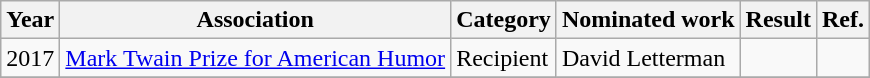<table class="wikitable">
<tr>
<th scope="col">Year</th>
<th scope="col">Association</th>
<th scope="col">Category</th>
<th scope="col">Nominated work</th>
<th scope="col">Result</th>
<th>Ref.</th>
</tr>
<tr>
<td>2017</td>
<td><a href='#'>Mark Twain Prize for American Humor</a></td>
<td>Recipient</td>
<td>David Letterman</td>
<td></td>
<td></td>
</tr>
<tr>
</tr>
</table>
